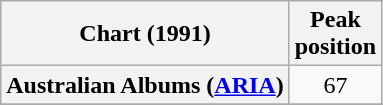<table class="wikitable sortable plainrowheaders" style="text-align:center">
<tr>
<th scope="col">Chart (1991)</th>
<th scope="col">Peak<br>position</th>
</tr>
<tr>
<th scope="row">Australian Albums (<a href='#'>ARIA</a>)</th>
<td>67</td>
</tr>
<tr>
</tr>
<tr>
</tr>
<tr>
</tr>
<tr>
</tr>
<tr>
</tr>
<tr>
</tr>
</table>
